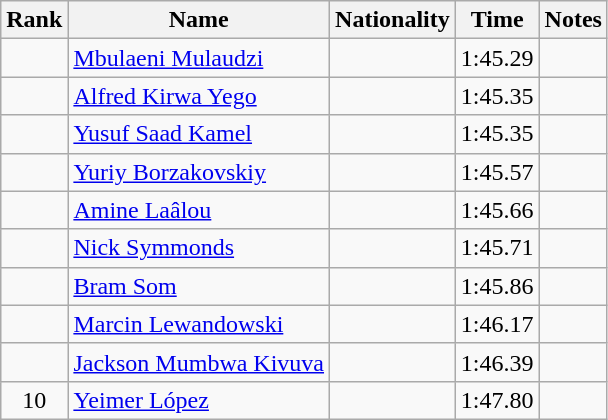<table class="wikitable sortable" style="text-align:center">
<tr>
<th>Rank</th>
<th>Name</th>
<th>Nationality</th>
<th>Time</th>
<th>Notes</th>
</tr>
<tr>
<td></td>
<td align=left><a href='#'>Mbulaeni Mulaudzi</a></td>
<td align=left></td>
<td>1:45.29</td>
<td></td>
</tr>
<tr>
<td></td>
<td align=left><a href='#'>Alfred Kirwa Yego</a></td>
<td align=left></td>
<td>1:45.35</td>
<td></td>
</tr>
<tr>
<td></td>
<td align=left><a href='#'>Yusuf Saad Kamel</a></td>
<td align=left></td>
<td>1:45.35</td>
<td></td>
</tr>
<tr>
<td></td>
<td align=left><a href='#'>Yuriy Borzakovskiy</a></td>
<td align=left></td>
<td>1:45.57</td>
<td></td>
</tr>
<tr>
<td></td>
<td align=left><a href='#'>Amine Laâlou</a></td>
<td align=left></td>
<td>1:45.66</td>
<td></td>
</tr>
<tr>
<td></td>
<td align=left><a href='#'>Nick Symmonds</a></td>
<td align=left></td>
<td>1:45.71</td>
<td></td>
</tr>
<tr>
<td></td>
<td align=left><a href='#'>Bram Som</a></td>
<td align=left></td>
<td>1:45.86</td>
<td></td>
</tr>
<tr>
<td></td>
<td align=left><a href='#'>Marcin Lewandowski</a></td>
<td align=left></td>
<td>1:46.17</td>
<td></td>
</tr>
<tr>
<td></td>
<td align=left><a href='#'>Jackson Mumbwa Kivuva</a></td>
<td align=left></td>
<td>1:46.39</td>
<td></td>
</tr>
<tr>
<td>10</td>
<td align=left><a href='#'>Yeimer López</a></td>
<td align=left></td>
<td>1:47.80</td>
<td></td>
</tr>
</table>
